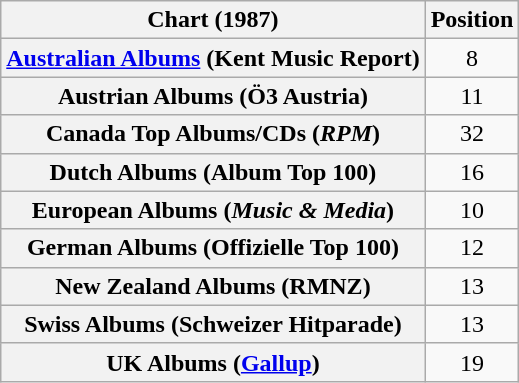<table class="wikitable sortable plainrowheaders" style="text-align:center">
<tr>
<th scope="col">Chart (1987)</th>
<th scope="col">Position</th>
</tr>
<tr>
<th scope="row"><a href='#'>Australian Albums</a> (Kent Music Report)</th>
<td>8</td>
</tr>
<tr>
<th scope="row">Austrian Albums (Ö3 Austria)</th>
<td>11</td>
</tr>
<tr>
<th scope="row">Canada Top Albums/CDs (<em>RPM</em>)</th>
<td>32</td>
</tr>
<tr>
<th scope="row">Dutch Albums (Album Top 100)</th>
<td>16</td>
</tr>
<tr>
<th scope="row">European Albums (<em>Music & Media</em>)</th>
<td>10</td>
</tr>
<tr>
<th scope="row">German Albums (Offizielle Top 100)</th>
<td>12</td>
</tr>
<tr>
<th scope="row">New Zealand Albums (RMNZ)</th>
<td>13</td>
</tr>
<tr>
<th scope="row">Swiss Albums (Schweizer Hitparade)</th>
<td>13</td>
</tr>
<tr>
<th scope="row">UK Albums (<a href='#'>Gallup</a>)</th>
<td>19</td>
</tr>
</table>
